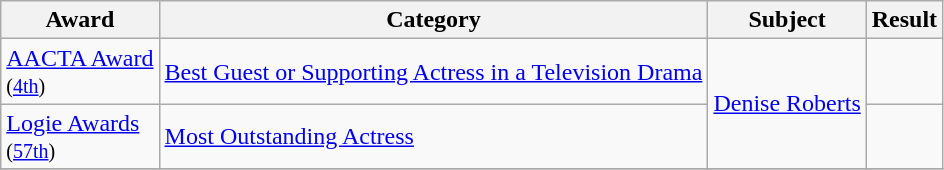<table class="wikitable">
<tr>
<th>Award</th>
<th>Category</th>
<th>Subject</th>
<th>Result</th>
</tr>
<tr>
<td><a href='#'>AACTA Award</a><br><small>(<a href='#'>4th</a>)</small></td>
<td><a href='#'>Best Guest or Supporting Actress in a Television Drama</a></td>
<td rowspan=2><a href='#'>Denise Roberts</a></td>
<td></td>
</tr>
<tr>
<td><a href='#'>Logie Awards</a><br><small>(<a href='#'>57th</a>)</small></td>
<td><a href='#'>Most Outstanding Actress</a></td>
<td></td>
</tr>
<tr>
</tr>
</table>
